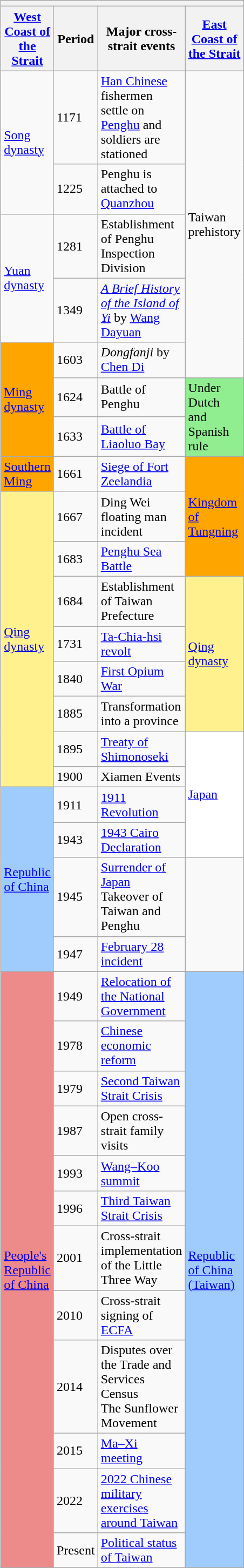<table class="wikitable" style="width: 290px; float: right;">
<tr>
<th colspan="4"></th>
</tr>
<tr>
<th><a href='#'>West Coast of the Strait</a></th>
<th>Period</th>
<th>Major cross-strait events</th>
<th><a href='#'>East Coast of the Strait</a></th>
</tr>
<tr>
<td rowspan="2"><a href='#'>Song dynasty</a></td>
<td>1171</td>
<td><a href='#'>Han Chinese</a> fishermen settle on <a href='#'>Penghu</a> and soldiers are stationed</td>
<td rowspan="5">Taiwan prehistory</td>
</tr>
<tr>
<td>1225</td>
<td>Penghu is attached to <a href='#'>Quanzhou</a></td>
</tr>
<tr>
<td rowspan="2"><a href='#'>Yuan dynasty</a></td>
<td>1281</td>
<td>Establishment of Penghu Inspection Division</td>
</tr>
<tr>
<td>1349</td>
<td><em><a href='#'>A Brief History of the Island of Yi</a></em> by <a href='#'>Wang Dayuan</a></td>
</tr>
<tr>
<td rowspan="3" style="background:orange;"><a href='#'>Ming dynasty</a></td>
<td>1603</td>
<td><em>Dongfanji</em> by <a href='#'>Chen Di</a></td>
</tr>
<tr>
<td>1624</td>
<td>Battle of Penghu</td>
<td rowspan="2" style="background:lightgreen;"> Under Dutch and Spanish rule</td>
</tr>
<tr>
<td>1633</td>
<td><a href='#'>Battle of Liaoluo Bay</a></td>
</tr>
<tr>
<td style="background:orange;"><a href='#'>Southern Ming</a></td>
<td>1661</td>
<td><a href='#'>Siege of Fort Zeelandia</a></td>
<td rowspan="3" style="background:orange;"> <a href='#'>Kingdom of Tungning</a></td>
</tr>
<tr>
<td rowspan="8" style="background:#fff28e;"> <a href='#'>Qing dynasty</a></td>
<td>1667</td>
<td>Ding Wei floating man incident</td>
</tr>
<tr>
<td>1683</td>
<td><a href='#'>Penghu Sea Battle</a></td>
</tr>
<tr>
<td>1684</td>
<td>Establishment of Taiwan Prefecture</td>
<td rowspan="4" style="background:#fff28e;"> <a href='#'>Qing dynasty</a></td>
</tr>
<tr>
<td>1731</td>
<td><a href='#'>Ta-Chia-hsi revolt</a></td>
</tr>
<tr>
<td>1840</td>
<td><a href='#'>First Opium War</a></td>
</tr>
<tr>
<td>1885</td>
<td>Transformation into a province</td>
</tr>
<tr>
<td>1895</td>
<td><a href='#'>Treaty of Shimonoseki</a></td>
<td rowspan="4" style="background:white;"> <a href='#'>Japan</a></td>
</tr>
<tr>
<td>1900</td>
<td>Xiamen Events</td>
</tr>
<tr>
<td rowspan="4" style="background:#9fccfc;"> <a href='#'>Republic of China</a></td>
<td>1911</td>
<td><a href='#'>1911 Revolution</a></td>
</tr>
<tr>
<td>1943</td>
<td><a href='#'>1943 Cairo Declaration</a></td>
</tr>
<tr>
<td>1945</td>
<td><a href='#'>Surrender of Japan</a><br>Takeover of Taiwan and Penghu</td>
<td rowspan="2"></td>
</tr>
<tr>
<td>1947</td>
<td><a href='#'>February 28 incident</a></td>
</tr>
<tr>
<td rowspan="12" style="background:#ed8b8b;"> <a href='#'>People's Republic of China</a></td>
<td>1949</td>
<td><a href='#'>Relocation of the National Government</a></td>
<td rowspan="12" style="background:#9fccfc;"> <a href='#'>Republic of China (Taiwan)</a></td>
</tr>
<tr>
<td>1978</td>
<td><a href='#'>Chinese economic reform</a></td>
</tr>
<tr>
<td>1979</td>
<td><a href='#'>Second Taiwan Strait Crisis</a></td>
</tr>
<tr>
<td>1987</td>
<td>Open cross-strait family visits</td>
</tr>
<tr>
<td>1993</td>
<td><a href='#'>Wang–Koo summit</a></td>
</tr>
<tr>
<td>1996</td>
<td><a href='#'>Third Taiwan Strait Crisis</a></td>
</tr>
<tr>
<td>2001</td>
<td>Cross-strait implementation of the Little Three Way</td>
</tr>
<tr>
<td>2010</td>
<td>Cross-strait signing of <a href='#'>ECFA</a></td>
</tr>
<tr>
<td>2014</td>
<td>Disputes over the Trade and Services Census<br>The Sunflower Movement</td>
</tr>
<tr>
<td>2015</td>
<td><a href='#'>Ma–Xi meeting</a></td>
</tr>
<tr>
<td>2022</td>
<td><a href='#'>2022 Chinese military exercises around Taiwan</a></td>
</tr>
<tr>
<td>Present</td>
<td><a href='#'>Political status of Taiwan</a></td>
</tr>
</table>
